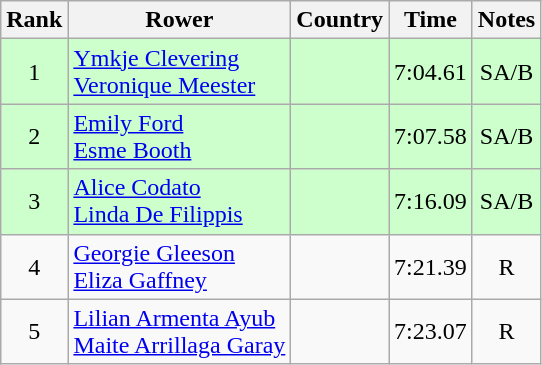<table class="wikitable" style="text-align:center">
<tr>
<th>Rank</th>
<th>Rower</th>
<th>Country</th>
<th>Time</th>
<th>Notes</th>
</tr>
<tr bgcolor=ccffcc>
<td>1</td>
<td align="left"><a href='#'>Ymkje Clevering</a><br><a href='#'>Veronique Meester</a></td>
<td align="left"></td>
<td>7:04.61</td>
<td>SA/B</td>
</tr>
<tr bgcolor=ccffcc>
<td>2</td>
<td align="left"><a href='#'>Emily Ford</a><br><a href='#'>Esme Booth</a></td>
<td align="left"></td>
<td>7:07.58</td>
<td>SA/B</td>
</tr>
<tr bgcolor=ccffcc>
<td>3</td>
<td align="left"><a href='#'>Alice Codato</a><br><a href='#'>Linda De Filippis</a></td>
<td align="left"></td>
<td>7:16.09</td>
<td>SA/B</td>
</tr>
<tr>
<td>4</td>
<td align="left"><a href='#'>Georgie Gleeson</a><br><a href='#'>Eliza Gaffney</a></td>
<td align="left"></td>
<td>7:21.39</td>
<td>R</td>
</tr>
<tr>
<td>5</td>
<td align="left"><a href='#'>Lilian Armenta Ayub</a><br><a href='#'>Maite Arrillaga Garay</a></td>
<td align="left"></td>
<td>7:23.07</td>
<td>R</td>
</tr>
</table>
